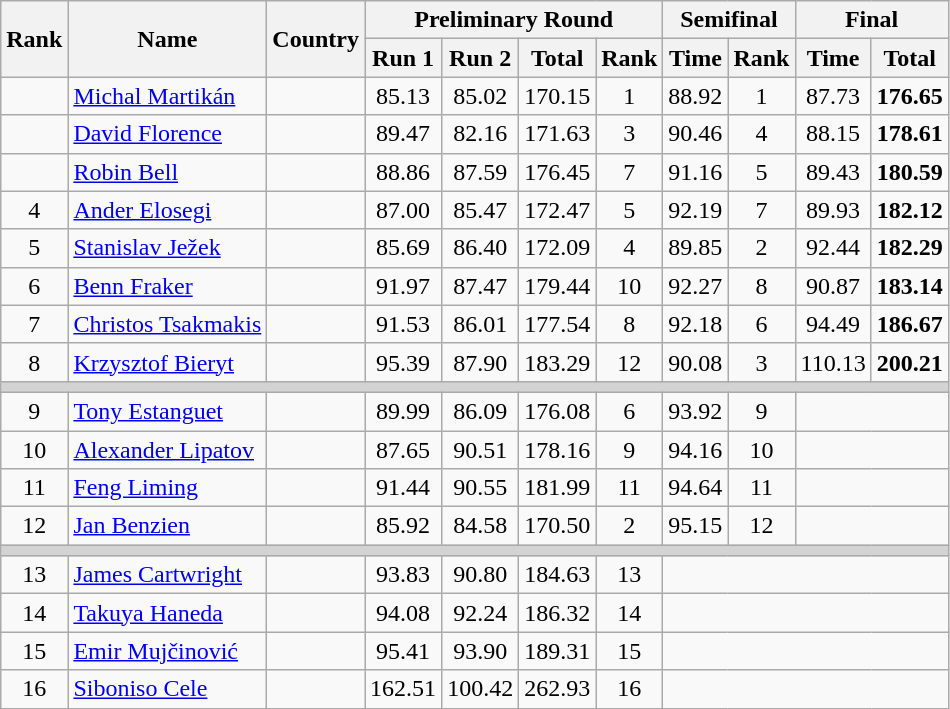<table class="wikitable sortable" style="text-align:center">
<tr>
<th rowspan=2>Rank</th>
<th rowspan=2>Name</th>
<th rowspan=2>Country</th>
<th colspan=4>Preliminary Round</th>
<th colspan=2>Semifinal</th>
<th colspan=2>Final</th>
</tr>
<tr>
<th>Run 1</th>
<th>Run 2</th>
<th>Total</th>
<th>Rank</th>
<th>Time</th>
<th>Rank</th>
<th>Time</th>
<th>Total</th>
</tr>
<tr>
<td></td>
<td align=left><a href='#'>Michal Martikán</a></td>
<td></td>
<td>85.13</td>
<td>85.02</td>
<td>170.15</td>
<td>1</td>
<td>88.92</td>
<td>1</td>
<td>87.73</td>
<td><strong>176.65</strong></td>
</tr>
<tr>
<td></td>
<td align=left><a href='#'>David Florence</a></td>
<td></td>
<td>89.47</td>
<td>82.16</td>
<td>171.63</td>
<td>3</td>
<td>90.46</td>
<td>4</td>
<td>88.15</td>
<td><strong>178.61</strong></td>
</tr>
<tr>
<td></td>
<td align=left><a href='#'>Robin Bell</a></td>
<td></td>
<td>88.86</td>
<td>87.59</td>
<td>176.45</td>
<td>7</td>
<td>91.16</td>
<td>5</td>
<td>89.43</td>
<td><strong>180.59</strong></td>
</tr>
<tr>
<td>4</td>
<td align=left><a href='#'>Ander Elosegi</a></td>
<td></td>
<td>87.00</td>
<td>85.47</td>
<td>172.47</td>
<td>5</td>
<td>92.19</td>
<td>7</td>
<td>89.93</td>
<td><strong>182.12</strong></td>
</tr>
<tr>
<td>5</td>
<td align=left><a href='#'>Stanislav Ježek</a></td>
<td></td>
<td>85.69</td>
<td>86.40</td>
<td>172.09</td>
<td>4</td>
<td>89.85</td>
<td>2</td>
<td>92.44</td>
<td><strong>182.29</strong></td>
</tr>
<tr>
<td>6</td>
<td align=left><a href='#'>Benn Fraker</a></td>
<td></td>
<td>91.97</td>
<td>87.47</td>
<td>179.44</td>
<td>10</td>
<td>92.27</td>
<td>8</td>
<td>90.87</td>
<td><strong>183.14</strong></td>
</tr>
<tr>
<td>7</td>
<td align=left><a href='#'>Christos Tsakmakis</a></td>
<td></td>
<td>91.53</td>
<td>86.01</td>
<td>177.54</td>
<td>8</td>
<td>92.18</td>
<td>6</td>
<td>94.49</td>
<td><strong>186.67</strong></td>
</tr>
<tr>
<td>8</td>
<td align=left><a href='#'>Krzysztof Bieryt</a></td>
<td></td>
<td>95.39</td>
<td>87.90</td>
<td>183.29</td>
<td>12</td>
<td>90.08</td>
<td>3</td>
<td>110.13</td>
<td><strong>200.21 </strong></td>
</tr>
<tr bgcolor=lightgray>
<td colspan=12></td>
</tr>
<tr>
<td>9</td>
<td align=left><a href='#'>Tony Estanguet</a></td>
<td></td>
<td>89.99</td>
<td>86.09</td>
<td>176.08</td>
<td>6</td>
<td>93.92</td>
<td>9</td>
<td colspan="2"></td>
</tr>
<tr>
<td>10</td>
<td align=left><a href='#'>Alexander Lipatov</a></td>
<td></td>
<td>87.65</td>
<td>90.51</td>
<td>178.16</td>
<td>9</td>
<td>94.16</td>
<td>10</td>
<td colspan="2"></td>
</tr>
<tr>
<td>11</td>
<td align=left><a href='#'>Feng Liming</a></td>
<td></td>
<td>91.44</td>
<td>90.55</td>
<td>181.99</td>
<td>11</td>
<td>94.64</td>
<td>11</td>
<td colspan="2"></td>
</tr>
<tr>
<td>12</td>
<td align=left><a href='#'>Jan Benzien</a></td>
<td></td>
<td>85.92</td>
<td>84.58</td>
<td>170.50</td>
<td>2</td>
<td>95.15</td>
<td>12</td>
<td colspan="2"></td>
</tr>
<tr bgcolor=lightgray>
<td colspan=12></td>
</tr>
<tr>
<td>13</td>
<td align=left><a href='#'>James Cartwright</a></td>
<td></td>
<td>93.83</td>
<td>90.80</td>
<td>184.63</td>
<td>13</td>
<td colspan="4"></td>
</tr>
<tr>
<td>14</td>
<td align=left><a href='#'>Takuya Haneda</a></td>
<td></td>
<td>94.08</td>
<td>92.24</td>
<td>186.32</td>
<td>14</td>
<td colspan="4"></td>
</tr>
<tr>
<td>15</td>
<td align=left><a href='#'>Emir Mujčinović</a></td>
<td></td>
<td>95.41</td>
<td>93.90</td>
<td>189.31</td>
<td>15</td>
<td colspan="4"></td>
</tr>
<tr>
<td>16</td>
<td align=left><a href='#'>Siboniso Cele</a></td>
<td></td>
<td>162.51</td>
<td>100.42</td>
<td>262.93</td>
<td>16</td>
<td colspan="4"></td>
</tr>
</table>
